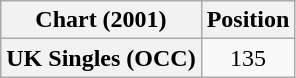<table class="wikitable plainrowheaders" style="text-align:center">
<tr>
<th scope="col">Chart (2001)</th>
<th scope="col">Position</th>
</tr>
<tr>
<th scope="row">UK Singles (OCC)</th>
<td>135</td>
</tr>
</table>
